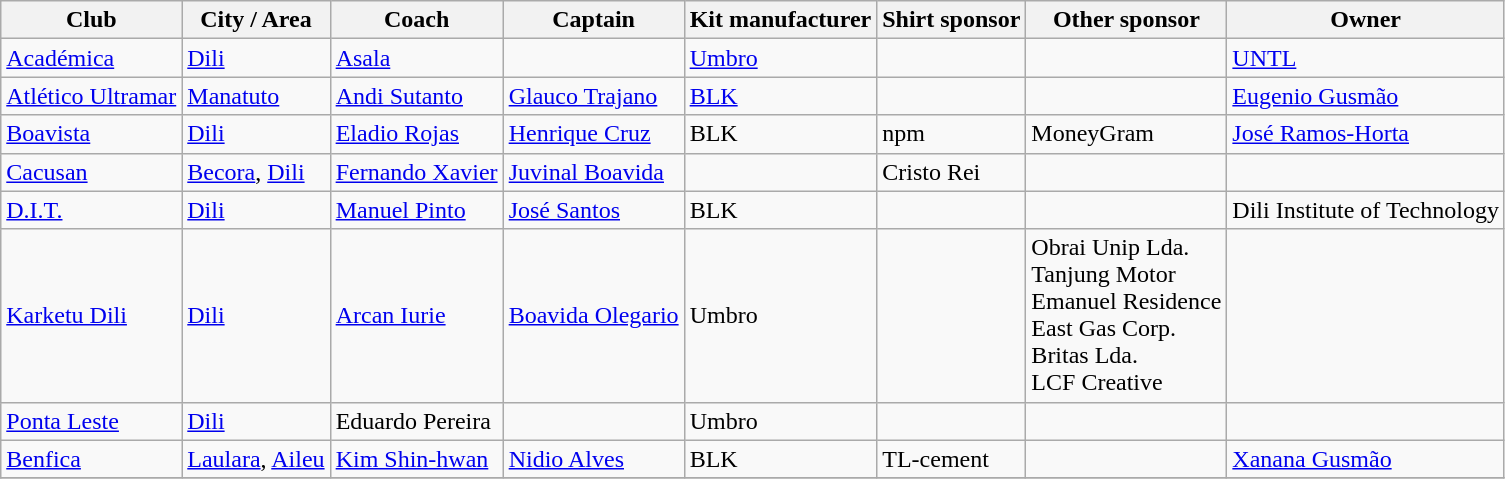<table class="wikitable sortable">
<tr>
<th>Club</th>
<th>City / Area</th>
<th>Coach</th>
<th>Captain</th>
<th>Kit manufacturer</th>
<th>Shirt sponsor</th>
<th>Other sponsor</th>
<th>Owner</th>
</tr>
<tr>
<td><a href='#'>Académica</a></td>
<td><a href='#'>Dili</a></td>
<td> <a href='#'>Asala</a></td>
<td></td>
<td><a href='#'>Umbro</a></td>
<td></td>
<td></td>
<td> <a href='#'>UNTL</a></td>
</tr>
<tr>
<td><a href='#'>Atlético Ultramar</a></td>
<td><a href='#'>Manatuto</a></td>
<td> <a href='#'>Andi Sutanto</a></td>
<td> <a href='#'>Glauco Trajano</a></td>
<td><a href='#'>BLK</a></td>
<td></td>
<td></td>
<td> <a href='#'>Eugenio Gusmão</a></td>
</tr>
<tr>
<td><a href='#'>Boavista</a></td>
<td><a href='#'>Dili</a></td>
<td> <a href='#'>Eladio Rojas</a></td>
<td> <a href='#'>Henrique Cruz</a></td>
<td>BLK</td>
<td>npm</td>
<td>MoneyGram</td>
<td> <a href='#'>José Ramos-Horta</a></td>
</tr>
<tr>
<td><a href='#'>Cacusan</a></td>
<td><a href='#'>Becora</a>, <a href='#'>Dili</a></td>
<td> <a href='#'>Fernando Xavier</a></td>
<td> <a href='#'>Juvinal Boavida</a></td>
<td></td>
<td>Cristo Rei</td>
<td></td>
<td></td>
</tr>
<tr>
<td><a href='#'>D.I.T.</a></td>
<td><a href='#'>Dili</a></td>
<td> <a href='#'>Manuel Pinto</a></td>
<td> <a href='#'>José Santos</a></td>
<td>BLK</td>
<td></td>
<td></td>
<td> Dili Institute of Technology</td>
</tr>
<tr>
<td><a href='#'>Karketu Dili</a></td>
<td><a href='#'>Dili</a></td>
<td> <a href='#'>Arcan Iurie</a></td>
<td> <a href='#'>Boavida Olegario</a></td>
<td>Umbro</td>
<td></td>
<td>Obrai Unip Lda.<br>Tanjung Motor<br>Emanuel Residence<br>East Gas Corp.<br>Britas Lda.<br>LCF Creative</td>
<td></td>
</tr>
<tr>
<td><a href='#'>Ponta Leste</a></td>
<td><a href='#'>Dili</a></td>
<td> Eduardo Pereira</td>
<td></td>
<td>Umbro</td>
<td></td>
<td></td>
<td></td>
</tr>
<tr>
<td><a href='#'>Benfica</a></td>
<td><a href='#'>Laulara</a>, <a href='#'>Aileu</a></td>
<td> <a href='#'>Kim Shin-hwan</a></td>
<td> <a href='#'>Nidio Alves</a></td>
<td>BLK</td>
<td>TL-cement</td>
<td></td>
<td> <a href='#'>Xanana Gusmão</a></td>
</tr>
<tr>
</tr>
</table>
